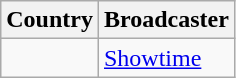<table class="wikitable">
<tr>
<th align=center>Country</th>
<th align=center>Broadcaster</th>
</tr>
<tr>
<td></td>
<td><a href='#'>Showtime</a></td>
</tr>
</table>
